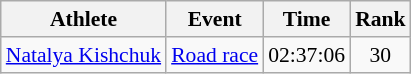<table class=wikitable style="font-size:90%">
<tr>
<th>Athlete</th>
<th>Event</th>
<th>Time</th>
<th>Rank</th>
</tr>
<tr align=center>
<td align=left><a href='#'>Natalya Kishchuk</a></td>
<td align=left><a href='#'>Road race</a></td>
<td>02:37:06</td>
<td>30</td>
</tr>
</table>
